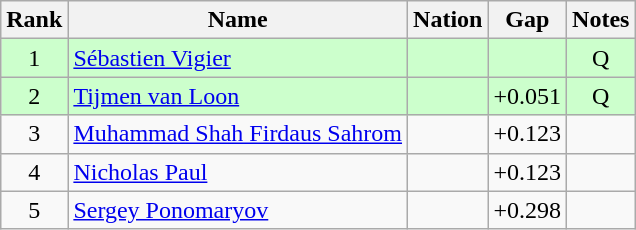<table class="wikitable sortable" style="text-align:center">
<tr>
<th>Rank</th>
<th>Name</th>
<th>Nation</th>
<th>Gap</th>
<th>Notes</th>
</tr>
<tr bgcolor=ccffcc>
<td>1</td>
<td align=left><a href='#'>Sébastien Vigier</a></td>
<td align=left></td>
<td></td>
<td>Q</td>
</tr>
<tr bgcolor=ccffcc>
<td>2</td>
<td align=left><a href='#'>Tijmen van Loon</a></td>
<td align=left></td>
<td>+0.051</td>
<td>Q</td>
</tr>
<tr>
<td>3</td>
<td align=left><a href='#'>Muhammad Shah Firdaus Sahrom</a></td>
<td align=left></td>
<td>+0.123</td>
<td></td>
</tr>
<tr>
<td>4</td>
<td align=left><a href='#'>Nicholas Paul</a></td>
<td align=left></td>
<td>+0.123</td>
<td></td>
</tr>
<tr>
<td>5</td>
<td align=left><a href='#'>Sergey Ponomaryov</a></td>
<td align=left></td>
<td>+0.298</td>
<td></td>
</tr>
</table>
